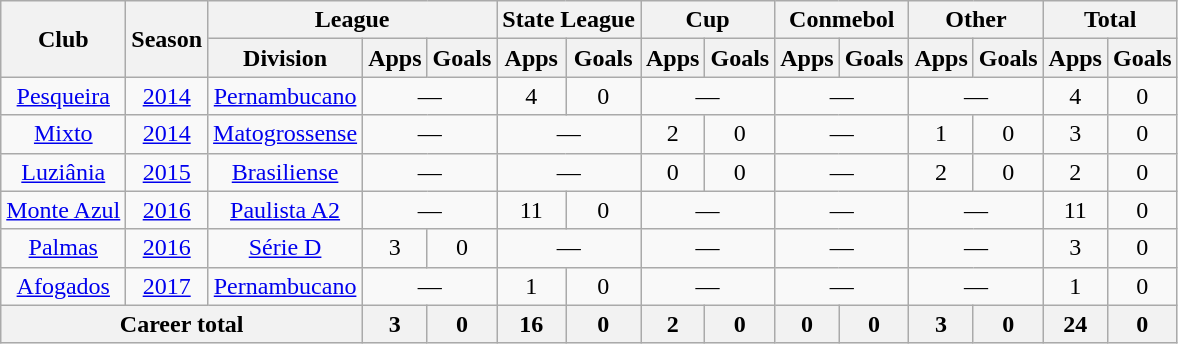<table class="wikitable" style="text-align: center;">
<tr>
<th rowspan="2">Club</th>
<th rowspan="2">Season</th>
<th colspan="3">League</th>
<th colspan="2">State League</th>
<th colspan="2">Cup</th>
<th colspan="2">Conmebol</th>
<th colspan="2">Other</th>
<th colspan="2">Total</th>
</tr>
<tr>
<th>Division</th>
<th>Apps</th>
<th>Goals</th>
<th>Apps</th>
<th>Goals</th>
<th>Apps</th>
<th>Goals</th>
<th>Apps</th>
<th>Goals</th>
<th>Apps</th>
<th>Goals</th>
<th>Apps</th>
<th>Goals</th>
</tr>
<tr>
<td valign="center"><a href='#'>Pesqueira</a></td>
<td><a href='#'>2014</a></td>
<td><a href='#'>Pernambucano</a></td>
<td colspan="2">—</td>
<td>4</td>
<td>0</td>
<td colspan="2">—</td>
<td colspan="2">—</td>
<td colspan="2">—</td>
<td>4</td>
<td>0</td>
</tr>
<tr>
<td valign="center"><a href='#'>Mixto</a></td>
<td><a href='#'>2014</a></td>
<td><a href='#'>Matogrossense</a></td>
<td colspan="2">—</td>
<td colspan="2">—</td>
<td>2</td>
<td>0</td>
<td colspan="2">—</td>
<td>1</td>
<td>0</td>
<td>3</td>
<td>0</td>
</tr>
<tr>
<td valign="center"><a href='#'>Luziânia</a></td>
<td><a href='#'>2015</a></td>
<td><a href='#'>Brasiliense</a></td>
<td colspan="2">—</td>
<td colspan="2">—</td>
<td>0</td>
<td>0</td>
<td colspan="2">—</td>
<td>2</td>
<td>0</td>
<td>2</td>
<td>0</td>
</tr>
<tr>
<td valign="center"><a href='#'>Monte Azul</a></td>
<td><a href='#'>2016</a></td>
<td><a href='#'>Paulista A2</a></td>
<td colspan="2">—</td>
<td>11</td>
<td>0</td>
<td colspan="2">—</td>
<td colspan="2">—</td>
<td colspan="2">—</td>
<td>11</td>
<td>0</td>
</tr>
<tr>
<td valign="center"><a href='#'>Palmas</a></td>
<td><a href='#'>2016</a></td>
<td><a href='#'>Série D</a></td>
<td>3</td>
<td>0</td>
<td colspan="2">—</td>
<td colspan="2">—</td>
<td colspan="2">—</td>
<td colspan="2">—</td>
<td>3</td>
<td>0</td>
</tr>
<tr>
<td valign="center"><a href='#'>Afogados</a></td>
<td><a href='#'>2017</a></td>
<td><a href='#'>Pernambucano</a></td>
<td colspan="2">—</td>
<td>1</td>
<td>0</td>
<td colspan="2">—</td>
<td colspan="2">—</td>
<td colspan="2">—</td>
<td>1</td>
<td>0</td>
</tr>
<tr>
<th colspan="3"><strong>Career total</strong></th>
<th>3</th>
<th>0</th>
<th>16</th>
<th>0</th>
<th>2</th>
<th>0</th>
<th>0</th>
<th>0</th>
<th>3</th>
<th>0</th>
<th>24</th>
<th>0</th>
</tr>
</table>
